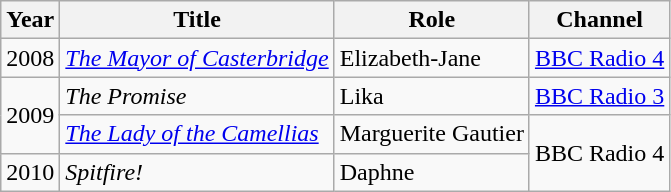<table class="wikitable sortable">
<tr>
<th>Year</th>
<th>Title</th>
<th>Role</th>
<th>Channel</th>
</tr>
<tr>
<td>2008</td>
<td><em><a href='#'>The Mayor of Casterbridge</a></em></td>
<td>Elizabeth-Jane</td>
<td><a href='#'>BBC Radio 4</a></td>
</tr>
<tr>
<td rowspan=2>2009</td>
<td><em>The Promise</em></td>
<td>Lika</td>
<td><a href='#'>BBC Radio 3</a></td>
</tr>
<tr>
<td><em><a href='#'>The Lady of the Camellias</a></em></td>
<td>Marguerite Gautier</td>
<td rowspan=2>BBC Radio 4</td>
</tr>
<tr>
<td>2010</td>
<td><em>Spitfire!</em></td>
<td>Daphne</td>
</tr>
</table>
